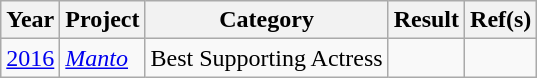<table class="wikitable style">
<tr>
<th>Year</th>
<th>Project</th>
<th>Category</th>
<th>Result</th>
<th>Ref(s)</th>
</tr>
<tr>
<td><a href='#'>2016</a></td>
<td><em><a href='#'>Manto</a></em></td>
<td>Best Supporting Actress</td>
<td></td>
<td></td>
</tr>
</table>
